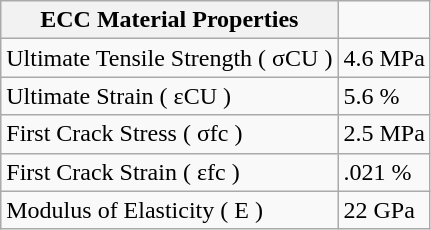<table class="wikitable">
<tr>
<th>ECC Material Properties</th>
</tr>
<tr>
<td>Ultimate Tensile Strength ( σCU )</td>
<td>4.6 MPa</td>
</tr>
<tr>
<td>Ultimate Strain ( εCU )</td>
<td>5.6 %</td>
</tr>
<tr>
<td>First Crack Stress ( σfc )</td>
<td>2.5 MPa</td>
</tr>
<tr>
<td>First Crack Strain ( εfc )</td>
<td>.021 %</td>
</tr>
<tr>
<td>Modulus of Elasticity ( E )</td>
<td>22 GPa</td>
</tr>
</table>
